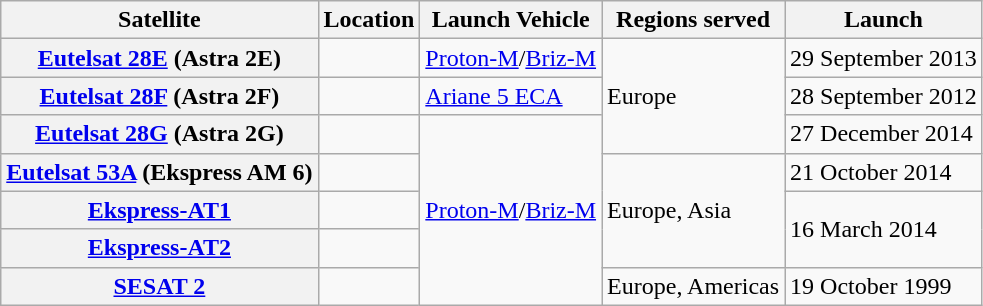<table class="wikitable sortable" style="text-align:left;">
<tr>
<th>Satellite</th>
<th data-sort-type="number">Location</th>
<th>Launch Vehicle</th>
<th>Regions served</th>
<th>Launch</th>
</tr>
<tr>
<th><a href='#'>Eutelsat 28E</a> (Astra 2E)</th>
<td></td>
<td><a href='#'>Proton-M</a>/<a href='#'>Briz-M</a></td>
<td rowspan="3">Europe</td>
<td>29 September 2013</td>
</tr>
<tr>
<th><a href='#'>Eutelsat 28F</a> (Astra 2F)</th>
<td></td>
<td><a href='#'>Ariane 5 ECA</a></td>
<td>28 September 2012</td>
</tr>
<tr>
<th><a href='#'>Eutelsat 28G</a> (Astra 2G)</th>
<td></td>
<td rowspan="5"><a href='#'>Proton-M</a>/<a href='#'>Briz-M</a></td>
<td>27 December 2014</td>
</tr>
<tr>
<th><a href='#'>Eutelsat 53A</a> (Ekspress AM 6)</th>
<td></td>
<td rowspan="3">Europe, Asia</td>
<td>21 October 2014</td>
</tr>
<tr>
<th><a href='#'>Ekspress-AT1</a></th>
<td></td>
<td rowspan="2">16 March 2014</td>
</tr>
<tr>
<th><a href='#'>Ekspress-AT2</a></th>
<td></td>
</tr>
<tr>
<th><a href='#'>SESAT 2</a></th>
<td></td>
<td>Europe, Americas</td>
<td>19 October 1999</td>
</tr>
</table>
